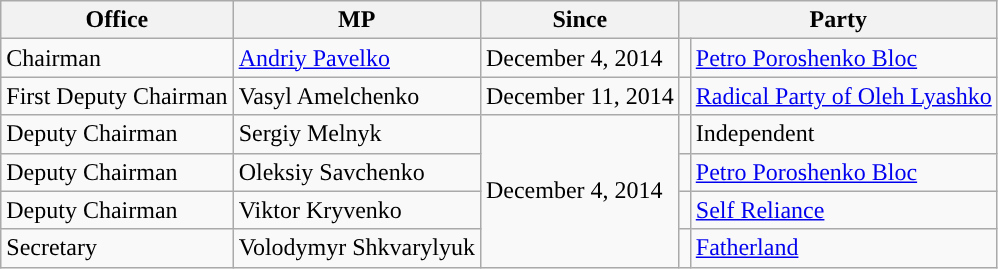<table class=wikitable>
<tr>
<th>Office</th>
<th>MP</th>
<th>Since</th>
<th colspan=2>Party</th>
</tr>
<tr>
<td>Chairman</td>
<td><a href='#'>Andriy Pavelko</a></td>
<td>December 4, 2014</td>
<td style="background-color:"></td>
<td><a href='#'>Petro Poroshenko Bloc</a></td>
</tr>
<tr>
<td>First Deputy Chairman</td>
<td>Vasyl Amelchenko</td>
<td>December 11, 2014</td>
<td style="background-color:"></td>
<td><a href='#'>Radical Party of Oleh Lyashko</a></td>
</tr>
<tr>
<td>Deputy Chairman</td>
<td>Sergiy Melnyk</td>
<td rowspan=4>December 4, 2014</td>
<td style="background-color:"></td>
<td>Independent</td>
</tr>
<tr>
<td>Deputy Chairman</td>
<td>Oleksiy Savchenko</td>
<td style="background-color:"></td>
<td><a href='#'>Petro Poroshenko Bloc</a></td>
</tr>
<tr>
<td>Deputy Chairman</td>
<td>Viktor Kryvenko</td>
<td style="background-color:"></td>
<td><a href='#'>Self Reliance</a></td>
</tr>
<tr>
<td>Secretary</td>
<td>Volodymyr Shkvarylyuk</td>
<td style="background-color:"></td>
<td><a href='#'>Fatherland</a></td>
</tr>
</table>
